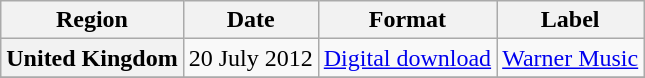<table class="wikitable plainrowheaders">
<tr>
<th>Region</th>
<th>Date</th>
<th>Format</th>
<th>Label</th>
</tr>
<tr>
<th scope="row">United Kingdom</th>
<td>20 July 2012</td>
<td><a href='#'>Digital download</a></td>
<td><a href='#'>Warner Music</a></td>
</tr>
<tr>
</tr>
</table>
